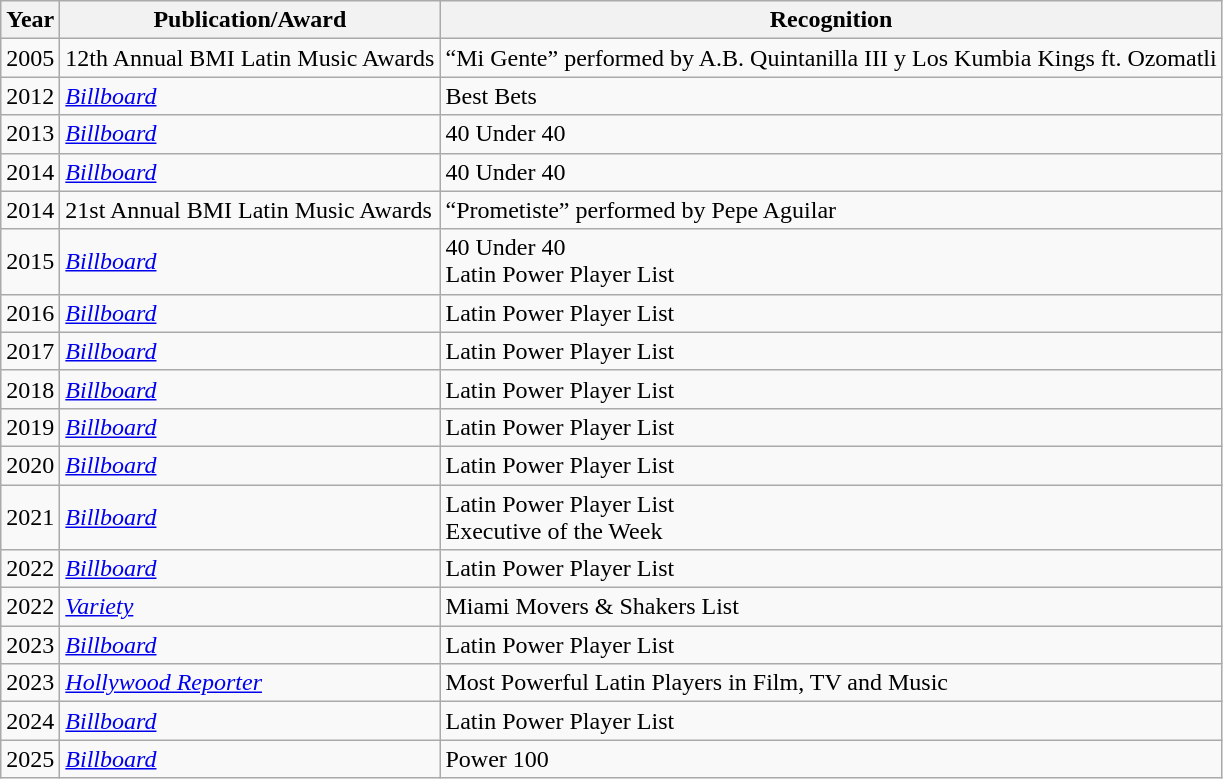<table class="wikitable">
<tr>
<th>Year</th>
<th>Publication/Award</th>
<th>Recognition</th>
</tr>
<tr>
<td>2005</td>
<td>12th Annual BMI Latin Music Awards</td>
<td>“Mi Gente” performed by A.B. Quintanilla III y Los Kumbia Kings ft. Ozomatli</td>
</tr>
<tr>
<td>2012</td>
<td><em><a href='#'>Billboard</a></em></td>
<td>Best Bets</td>
</tr>
<tr>
<td>2013</td>
<td><em><a href='#'>Billboard</a></em></td>
<td>40 Under 40</td>
</tr>
<tr>
<td>2014</td>
<td><em><a href='#'>Billboard</a></em></td>
<td>40 Under 40</td>
</tr>
<tr>
<td>2014</td>
<td>21st Annual BMI Latin Music Awards</td>
<td>“Prometiste” performed by Pepe Aguilar</td>
</tr>
<tr>
<td>2015</td>
<td><em><a href='#'>Billboard</a></em></td>
<td>40 Under 40<br>Latin Power Player List</td>
</tr>
<tr>
<td>2016</td>
<td><em><a href='#'>Billboard</a></em></td>
<td>Latin Power Player List</td>
</tr>
<tr>
<td>2017</td>
<td><em><a href='#'>Billboard</a></em></td>
<td>Latin Power Player List</td>
</tr>
<tr>
<td>2018</td>
<td><em><a href='#'>Billboard</a></em></td>
<td>Latin Power Player List</td>
</tr>
<tr>
<td>2019</td>
<td><em><a href='#'>Billboard</a></em></td>
<td>Latin Power Player List</td>
</tr>
<tr>
<td>2020</td>
<td><em><a href='#'>Billboard</a></em></td>
<td>Latin Power Player List</td>
</tr>
<tr>
<td>2021</td>
<td><em><a href='#'>Billboard</a></em></td>
<td>Latin Power Player List<br>Executive of the Week</td>
</tr>
<tr>
<td>2022</td>
<td><em><a href='#'>Billboard</a></em></td>
<td>Latin Power Player List</td>
</tr>
<tr>
<td>2022</td>
<td><em><a href='#'>Variety</a></em></td>
<td>Miami Movers & Shakers List</td>
</tr>
<tr>
<td>2023</td>
<td><em><a href='#'>Billboard</a></em></td>
<td>Latin Power Player List</td>
</tr>
<tr>
<td>2023</td>
<td><em><a href='#'>Hollywood Reporter</a></em></td>
<td>Most Powerful Latin Players in Film, TV and Music</td>
</tr>
<tr>
<td>2024</td>
<td><em><a href='#'>Billboard</a></em></td>
<td>Latin Power Player List</td>
</tr>
<tr>
<td>2025</td>
<td><em><a href='#'>Billboard</a></em></td>
<td>Power 100</td>
</tr>
</table>
